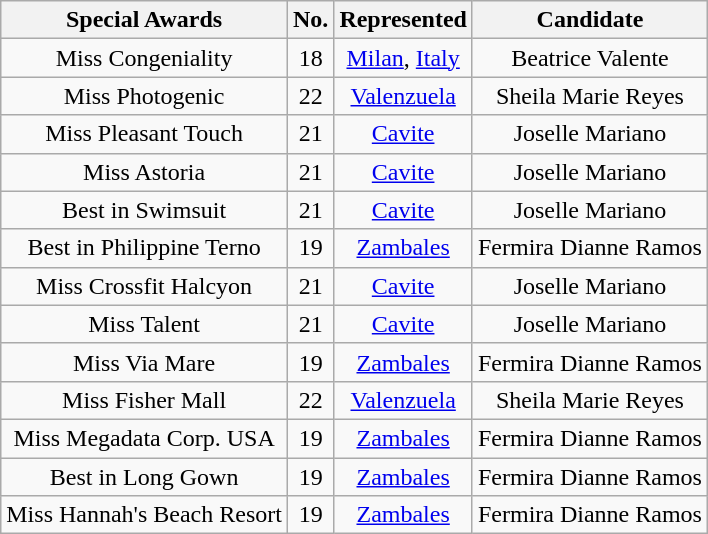<table class="wikitable" style="text-align:center;">
<tr>
<th>Special Awards</th>
<th><strong>No.</strong></th>
<th>Represented</th>
<th>Candidate</th>
</tr>
<tr>
<td>Miss Congeniality</td>
<td>18</td>
<td><a href='#'>Milan</a>, <a href='#'>Italy</a></td>
<td>Beatrice Valente</td>
</tr>
<tr>
<td>Miss Photogenic</td>
<td>22</td>
<td><a href='#'>Valenzuela</a></td>
<td>Sheila Marie Reyes</td>
</tr>
<tr>
<td>Miss Pleasant Touch</td>
<td>21</td>
<td><a href='#'>Cavite</a></td>
<td>Joselle Mariano</td>
</tr>
<tr>
<td>Miss Astoria</td>
<td>21</td>
<td><a href='#'>Cavite</a></td>
<td>Joselle Mariano</td>
</tr>
<tr>
<td>Best in Swimsuit</td>
<td>21</td>
<td><a href='#'>Cavite</a></td>
<td>Joselle Mariano</td>
</tr>
<tr>
<td>Best in Philippine Terno</td>
<td>19</td>
<td><a href='#'>Zambales</a></td>
<td>Fermira Dianne Ramos</td>
</tr>
<tr>
<td>Miss Crossfit Halcyon</td>
<td>21</td>
<td><a href='#'>Cavite</a></td>
<td>Joselle Mariano</td>
</tr>
<tr>
<td>Miss Talent</td>
<td>21</td>
<td><a href='#'>Cavite</a></td>
<td>Joselle Mariano</td>
</tr>
<tr>
<td>Miss Via Mare</td>
<td>19</td>
<td><a href='#'>Zambales</a></td>
<td>Fermira Dianne Ramos</td>
</tr>
<tr>
<td>Miss Fisher Mall</td>
<td>22</td>
<td><a href='#'>Valenzuela</a></td>
<td>Sheila Marie Reyes</td>
</tr>
<tr>
<td>Miss Megadata Corp. USA</td>
<td>19</td>
<td><a href='#'>Zambales</a></td>
<td>Fermira Dianne Ramos</td>
</tr>
<tr>
<td>Best in Long Gown</td>
<td>19</td>
<td><a href='#'>Zambales</a></td>
<td>Fermira Dianne Ramos</td>
</tr>
<tr>
<td>Miss Hannah's Beach Resort</td>
<td>19</td>
<td><a href='#'>Zambales</a></td>
<td>Fermira Dianne Ramos</td>
</tr>
</table>
